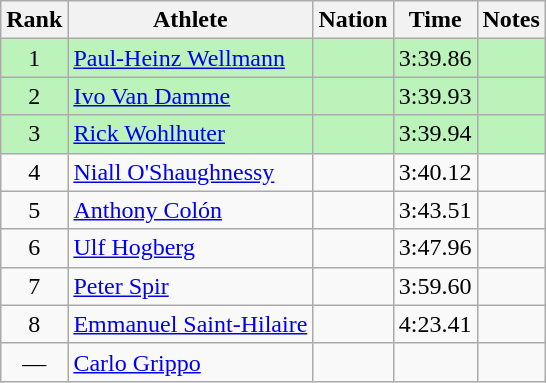<table class="wikitable sortable" style="text-align:center">
<tr>
<th>Rank</th>
<th>Athlete</th>
<th>Nation</th>
<th>Time</th>
<th>Notes</th>
</tr>
<tr style="background:#bbf3bb;">
<td>1</td>
<td align=left><a href='#'>Paul-Heinz Wellmann</a></td>
<td align=left></td>
<td>3:39.86</td>
<td></td>
</tr>
<tr style="background:#bbf3bb;">
<td>2</td>
<td align=left><a href='#'>Ivo Van Damme</a></td>
<td align=left></td>
<td>3:39.93</td>
<td></td>
</tr>
<tr style="background:#bbf3bb;">
<td>3</td>
<td align=left><a href='#'>Rick Wohlhuter</a></td>
<td align=left></td>
<td>3:39.94</td>
<td></td>
</tr>
<tr>
<td>4</td>
<td align=left><a href='#'>Niall O'Shaughnessy</a></td>
<td align=left></td>
<td>3:40.12</td>
<td></td>
</tr>
<tr>
<td>5</td>
<td align=left><a href='#'>Anthony Colón</a></td>
<td align=left></td>
<td>3:43.51</td>
<td></td>
</tr>
<tr>
<td>6</td>
<td align=left><a href='#'>Ulf Hogberg</a></td>
<td align=left></td>
<td>3:47.96</td>
<td></td>
</tr>
<tr>
<td>7</td>
<td align=left><a href='#'>Peter Spir</a></td>
<td align=left></td>
<td>3:59.60</td>
<td></td>
</tr>
<tr>
<td>8</td>
<td align=left><a href='#'>Emmanuel Saint-Hilaire</a></td>
<td align=left></td>
<td>4:23.41</td>
<td></td>
</tr>
<tr>
<td data-sort-value=9>—</td>
<td align=left><a href='#'>Carlo Grippo</a></td>
<td align=left></td>
<td></td>
<td></td>
</tr>
</table>
